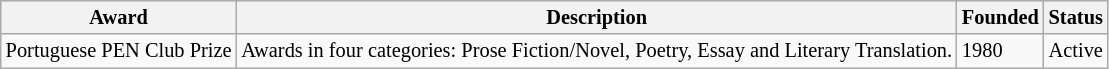<table class="wikitable sortable" style="font-size: 85%;">
<tr>
<th>Award</th>
<th>Description</th>
<th>Founded</th>
<th>Status</th>
</tr>
<tr>
<td>Portuguese PEN Club Prize </td>
<td>Awards in four categories: Prose Fiction/Novel, Poetry, Essay and Literary Translation.</td>
<td>1980</td>
<td>Active</td>
</tr>
</table>
